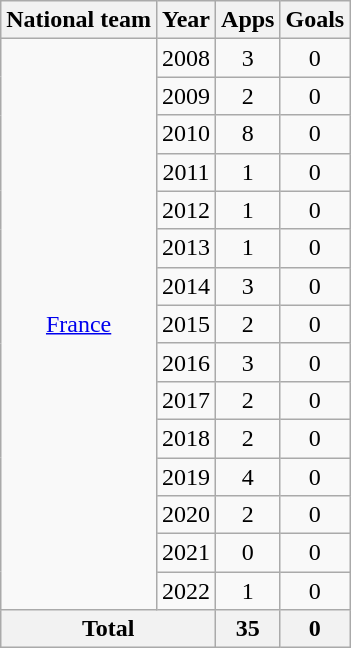<table class="wikitable" style="text-align: center;">
<tr>
<th>National team</th>
<th>Year</th>
<th>Apps</th>
<th>Goals</th>
</tr>
<tr>
<td rowspan="15"><a href='#'>France</a></td>
<td>2008</td>
<td>3</td>
<td>0</td>
</tr>
<tr>
<td>2009</td>
<td>2</td>
<td>0</td>
</tr>
<tr>
<td>2010</td>
<td>8</td>
<td>0</td>
</tr>
<tr>
<td>2011</td>
<td>1</td>
<td>0</td>
</tr>
<tr>
<td>2012</td>
<td>1</td>
<td>0</td>
</tr>
<tr>
<td>2013</td>
<td>1</td>
<td>0</td>
</tr>
<tr>
<td>2014</td>
<td>3</td>
<td>0</td>
</tr>
<tr>
<td>2015</td>
<td>2</td>
<td>0</td>
</tr>
<tr>
<td>2016</td>
<td>3</td>
<td>0</td>
</tr>
<tr>
<td>2017</td>
<td>2</td>
<td>0</td>
</tr>
<tr>
<td>2018</td>
<td>2</td>
<td>0</td>
</tr>
<tr>
<td>2019</td>
<td>4</td>
<td>0</td>
</tr>
<tr>
<td>2020</td>
<td>2</td>
<td>0</td>
</tr>
<tr>
<td>2021</td>
<td>0</td>
<td>0</td>
</tr>
<tr>
<td>2022</td>
<td>1</td>
<td>0</td>
</tr>
<tr>
<th colspan="2">Total</th>
<th>35</th>
<th>0</th>
</tr>
</table>
